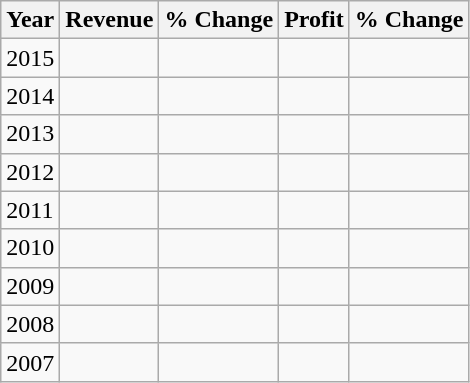<table class="wikitable sortable">
<tr>
<th>Year</th>
<th>Revenue</th>
<th>% Change</th>
<th>Profit</th>
<th>% Change</th>
</tr>
<tr>
<td>2015</td>
<td></td>
<td> </td>
<td></td>
<td> </td>
</tr>
<tr>
<td>2014</td>
<td></td>
<td> </td>
<td></td>
<td> </td>
</tr>
<tr>
<td>2013</td>
<td></td>
<td> </td>
<td></td>
<td> </td>
</tr>
<tr>
<td>2012</td>
<td></td>
<td> </td>
<td></td>
<td> </td>
</tr>
<tr>
<td>2011</td>
<td></td>
<td> </td>
<td></td>
<td> </td>
</tr>
<tr>
<td>2010</td>
<td></td>
<td> </td>
<td></td>
<td> </td>
</tr>
<tr>
<td>2009</td>
<td></td>
<td> </td>
<td></td>
<td> </td>
</tr>
<tr>
<td>2008</td>
<td></td>
<td> </td>
<td></td>
<td> </td>
</tr>
<tr>
<td>2007</td>
<td></td>
<td> </td>
<td></td>
<td> </td>
</tr>
</table>
